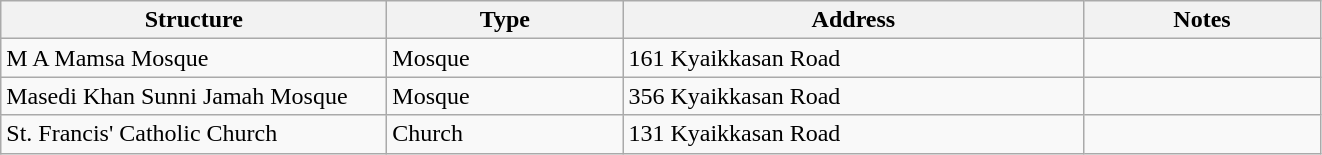<table class="wikitable" border="1">
<tr>
<th width="250">Structure</th>
<th width="150">Type</th>
<th width="300">Address</th>
<th width="150">Notes</th>
</tr>
<tr>
<td>M A Mamsa Mosque</td>
<td>Mosque</td>
<td>161 Kyaikkasan Road</td>
<td></td>
</tr>
<tr>
<td>Masedi Khan Sunni Jamah Mosque</td>
<td>Mosque</td>
<td>356 Kyaikkasan Road</td>
<td></td>
</tr>
<tr>
<td>St. Francis' Catholic Church</td>
<td>Church</td>
<td>131 Kyaikkasan Road</td>
<td></td>
</tr>
</table>
